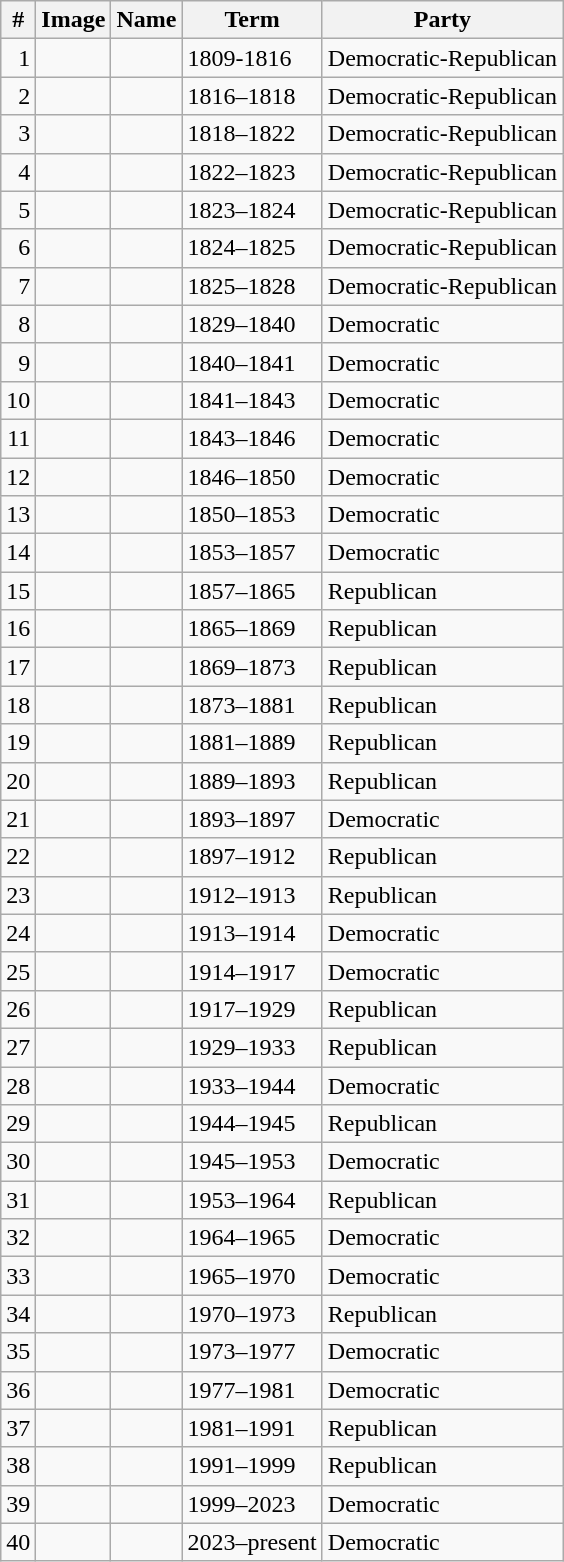<table class="wikitable sortable">
<tr>
<th>#</th>
<th>Image</th>
<th>Name</th>
<th>Term</th>
<th>Party</th>
</tr>
<tr>
<td align=right>1</td>
<td></td>
<td></td>
<td>1809-1816</td>
<td>Democratic-Republican</td>
</tr>
<tr>
<td align=right>2</td>
<td></td>
<td></td>
<td>1816–1818</td>
<td>Democratic-Republican</td>
</tr>
<tr>
<td align=right>3</td>
<td></td>
<td></td>
<td>1818–1822</td>
<td>Democratic-Republican</td>
</tr>
<tr>
<td align=right>4</td>
<td></td>
<td></td>
<td>1822–1823</td>
<td>Democratic-Republican</td>
</tr>
<tr>
<td align=right>5</td>
<td></td>
<td></td>
<td>1823–1824</td>
<td>Democratic-Republican</td>
</tr>
<tr>
<td align=right>6</td>
<td></td>
<td></td>
<td>1824–1825</td>
<td>Democratic-Republican</td>
</tr>
<tr>
<td align=right>7</td>
<td></td>
<td></td>
<td>1825–1828</td>
<td>Democratic-Republican</td>
</tr>
<tr>
<td align=right>8</td>
<td></td>
<td></td>
<td>1829–1840</td>
<td>Democratic</td>
</tr>
<tr>
<td align=right>9</td>
<td></td>
<td></td>
<td>1840–1841</td>
<td>Democratic</td>
</tr>
<tr>
<td align=right>10</td>
<td></td>
<td></td>
<td>1841–1843</td>
<td>Democratic</td>
</tr>
<tr>
<td align=right>11</td>
<td></td>
<td></td>
<td>1843–1846</td>
<td>Democratic</td>
</tr>
<tr>
<td align=right>12</td>
<td></td>
<td></td>
<td>1846–1850</td>
<td>Democratic</td>
</tr>
<tr>
<td align=right>13</td>
<td></td>
<td></td>
<td>1850–1853</td>
<td>Democratic</td>
</tr>
<tr>
<td align=right>14</td>
<td></td>
<td></td>
<td>1853–1857</td>
<td>Democratic</td>
</tr>
<tr>
<td align=right>15</td>
<td></td>
<td></td>
<td>1857–1865</td>
<td>Republican</td>
</tr>
<tr>
<td align=right>16</td>
<td></td>
<td></td>
<td>1865–1869</td>
<td>Republican</td>
</tr>
<tr>
<td align=right>17</td>
<td></td>
<td></td>
<td>1869–1873</td>
<td>Republican</td>
</tr>
<tr>
<td align=right>18</td>
<td></td>
<td></td>
<td>1873–1881</td>
<td>Republican</td>
</tr>
<tr>
<td align=right>19</td>
<td></td>
<td></td>
<td>1881–1889</td>
<td>Republican</td>
</tr>
<tr>
<td align=right>20</td>
<td></td>
<td></td>
<td>1889–1893</td>
<td>Republican</td>
</tr>
<tr>
<td align=right>21</td>
<td></td>
<td></td>
<td>1893–1897</td>
<td>Democratic</td>
</tr>
<tr>
<td align=right>22</td>
<td></td>
<td></td>
<td>1897–1912</td>
<td>Republican</td>
</tr>
<tr>
<td align=right>23</td>
<td></td>
<td></td>
<td>1912–1913</td>
<td>Republican</td>
</tr>
<tr>
<td align=right>24</td>
<td></td>
<td></td>
<td>1913–1914</td>
<td>Democratic</td>
</tr>
<tr>
<td align=right>25</td>
<td></td>
<td></td>
<td>1914–1917</td>
<td>Democratic</td>
</tr>
<tr>
<td align=right>26</td>
<td></td>
<td></td>
<td>1917–1929</td>
<td>Republican</td>
</tr>
<tr>
<td align=right>27</td>
<td></td>
<td></td>
<td>1929–1933</td>
<td>Republican</td>
</tr>
<tr>
<td align=right>28</td>
<td></td>
<td></td>
<td>1933–1944</td>
<td>Democratic</td>
</tr>
<tr>
<td align=right>29</td>
<td></td>
<td></td>
<td>1944–1945</td>
<td>Republican</td>
</tr>
<tr>
<td align=right>30</td>
<td></td>
<td></td>
<td>1945–1953</td>
<td>Democratic</td>
</tr>
<tr>
<td align=right>31</td>
<td></td>
<td></td>
<td>1953–1964</td>
<td>Republican</td>
</tr>
<tr>
<td align=right>32</td>
<td></td>
<td></td>
<td>1964–1965</td>
<td>Democratic</td>
</tr>
<tr>
<td align=right>33</td>
<td></td>
<td></td>
<td>1965–1970</td>
<td>Democratic</td>
</tr>
<tr>
<td align=right>34</td>
<td></td>
<td></td>
<td>1970–1973</td>
<td>Republican</td>
</tr>
<tr>
<td align=right>35</td>
<td></td>
<td></td>
<td>1973–1977</td>
<td>Democratic</td>
</tr>
<tr>
<td align=right>36</td>
<td></td>
<td></td>
<td>1977–1981</td>
<td>Democratic</td>
</tr>
<tr>
<td align=right>37</td>
<td></td>
<td></td>
<td>1981–1991</td>
<td>Republican</td>
</tr>
<tr>
<td align=right>38</td>
<td></td>
<td></td>
<td>1991–1999</td>
<td>Republican</td>
</tr>
<tr>
<td align=right>39</td>
<td></td>
<td></td>
<td>1999–2023</td>
<td>Democratic</td>
</tr>
<tr>
<td align=right>40</td>
<td></td>
<td></td>
<td>2023–present</td>
<td>Democratic</td>
</tr>
</table>
